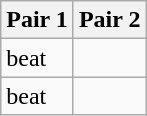<table class="wikitable">
<tr>
<th>Pair 1</th>
<th>Pair 2</th>
</tr>
<tr>
<td> beat</td>
<td></td>
</tr>
<tr>
<td> beat</td>
<td></td>
</tr>
</table>
